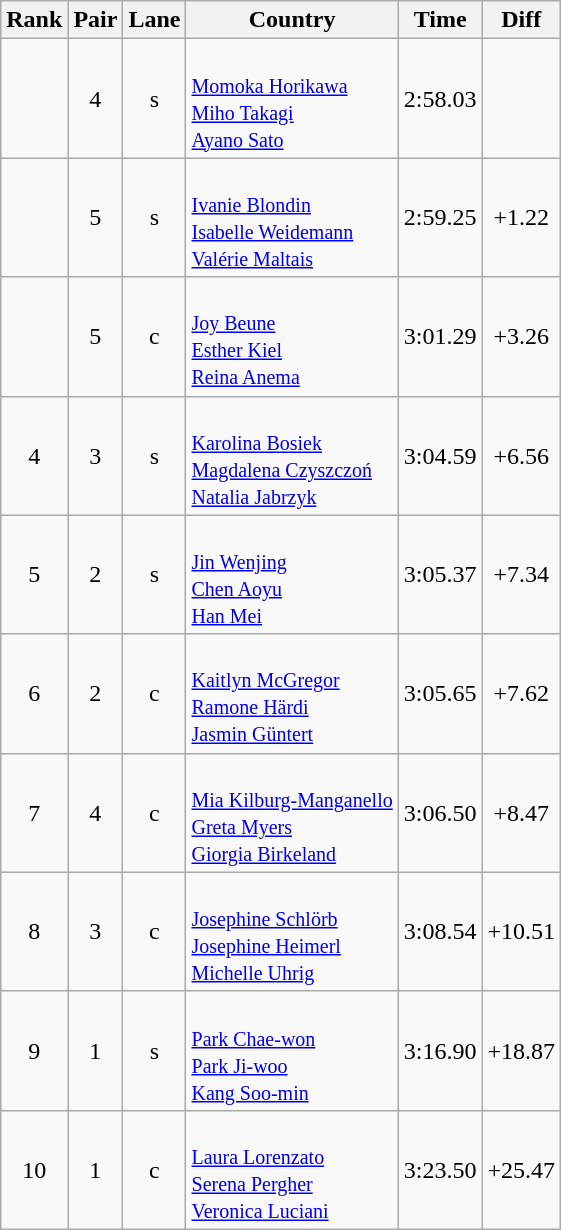<table class="wikitable sortable" style="text-align:center">
<tr>
<th>Rank</th>
<th>Pair</th>
<th>Lane</th>
<th>Country</th>
<th>Time</th>
<th>Diff</th>
</tr>
<tr>
<td></td>
<td>4</td>
<td>s</td>
<td align=left><br><small><a href='#'>Momoka Horikawa</a><br><a href='#'>Miho Takagi</a><br><a href='#'>Ayano Sato</a></small></td>
<td>2:58.03</td>
<td></td>
</tr>
<tr>
<td></td>
<td>5</td>
<td>s</td>
<td align=left><br><small><a href='#'>Ivanie Blondin</a><br><a href='#'>Isabelle Weidemann</a><br><a href='#'>Valérie Maltais</a></small></td>
<td>2:59.25</td>
<td>+1.22</td>
</tr>
<tr>
<td></td>
<td>5</td>
<td>c</td>
<td align=left><br><small><a href='#'>Joy Beune</a><br><a href='#'>Esther Kiel</a><br><a href='#'>Reina Anema</a></small></td>
<td>3:01.29</td>
<td>+3.26</td>
</tr>
<tr>
<td>4</td>
<td>3</td>
<td>s</td>
<td align=left><br><small><a href='#'>Karolina Bosiek</a><br><a href='#'>Magdalena Czyszczoń</a><br><a href='#'>Natalia Jabrzyk</a></small></td>
<td>3:04.59</td>
<td>+6.56</td>
</tr>
<tr>
<td>5</td>
<td>2</td>
<td>s</td>
<td align=left><br><small><a href='#'>Jin Wenjing</a><br><a href='#'>Chen Aoyu</a><br><a href='#'>Han Mei</a></small></td>
<td>3:05.37</td>
<td>+7.34</td>
</tr>
<tr>
<td>6</td>
<td>2</td>
<td>c</td>
<td align=left><br><small><a href='#'>Kaitlyn McGregor</a><br><a href='#'>Ramone Härdi</a><br><a href='#'>Jasmin Güntert</a></small></td>
<td>3:05.65</td>
<td>+7.62</td>
</tr>
<tr>
<td>7</td>
<td>4</td>
<td>c</td>
<td align=left><br><small><a href='#'>Mia Kilburg-Manganello</a><br><a href='#'>Greta Myers</a><br><a href='#'>Giorgia Birkeland</a></small></td>
<td>3:06.50</td>
<td>+8.47</td>
</tr>
<tr>
<td>8</td>
<td>3</td>
<td>c</td>
<td align=left><br><small><a href='#'>Josephine Schlörb</a><br><a href='#'>Josephine Heimerl</a><br><a href='#'>Michelle Uhrig</a></small></td>
<td>3:08.54</td>
<td>+10.51</td>
</tr>
<tr>
<td>9</td>
<td>1</td>
<td>s</td>
<td align=left><br><small><a href='#'>Park Chae-won</a><br><a href='#'>Park Ji-woo</a><br><a href='#'>Kang Soo-min</a></small></td>
<td>3:16.90</td>
<td>+18.87</td>
</tr>
<tr>
<td>10</td>
<td>1</td>
<td>c</td>
<td align=left><br><small><a href='#'>Laura Lorenzato</a><br><a href='#'>Serena Pergher</a><br><a href='#'>Veronica Luciani</a></small></td>
<td>3:23.50</td>
<td>+25.47</td>
</tr>
</table>
